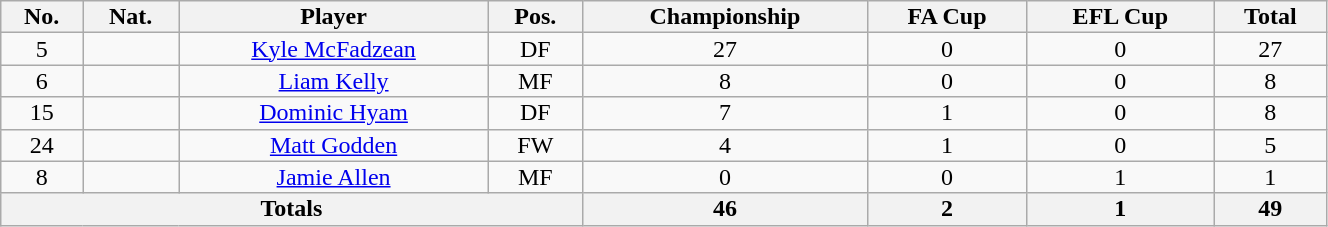<table class="wikitable sortable alternance" style="font-size:100%; text-align:center; line-height:14px; width:70%;">
<tr>
<th>No.</th>
<th>Nat.</th>
<th>Player</th>
<th>Pos.</th>
<th>Championship</th>
<th>FA Cup</th>
<th>EFL Cup</th>
<th>Total</th>
</tr>
<tr>
<td>5</td>
<td></td>
<td><a href='#'>Kyle McFadzean</a></td>
<td>DF</td>
<td>27</td>
<td>0</td>
<td>0</td>
<td>27</td>
</tr>
<tr>
<td>6</td>
<td></td>
<td><a href='#'>Liam Kelly</a></td>
<td>MF</td>
<td>8</td>
<td>0</td>
<td>0</td>
<td>8</td>
</tr>
<tr>
<td>15</td>
<td></td>
<td><a href='#'>Dominic Hyam</a></td>
<td>DF</td>
<td>7</td>
<td>1</td>
<td>0</td>
<td>8</td>
</tr>
<tr>
<td>24</td>
<td></td>
<td><a href='#'>Matt Godden</a></td>
<td>FW</td>
<td>4</td>
<td>1</td>
<td>0</td>
<td>5</td>
</tr>
<tr>
<td>8</td>
<td></td>
<td><a href='#'>Jamie Allen</a></td>
<td>MF</td>
<td>0</td>
<td>0</td>
<td>1</td>
<td>1</td>
</tr>
<tr class="sortbottom">
<th colspan="4">Totals</th>
<th>46</th>
<th>2</th>
<th>1</th>
<th>49</th>
</tr>
</table>
